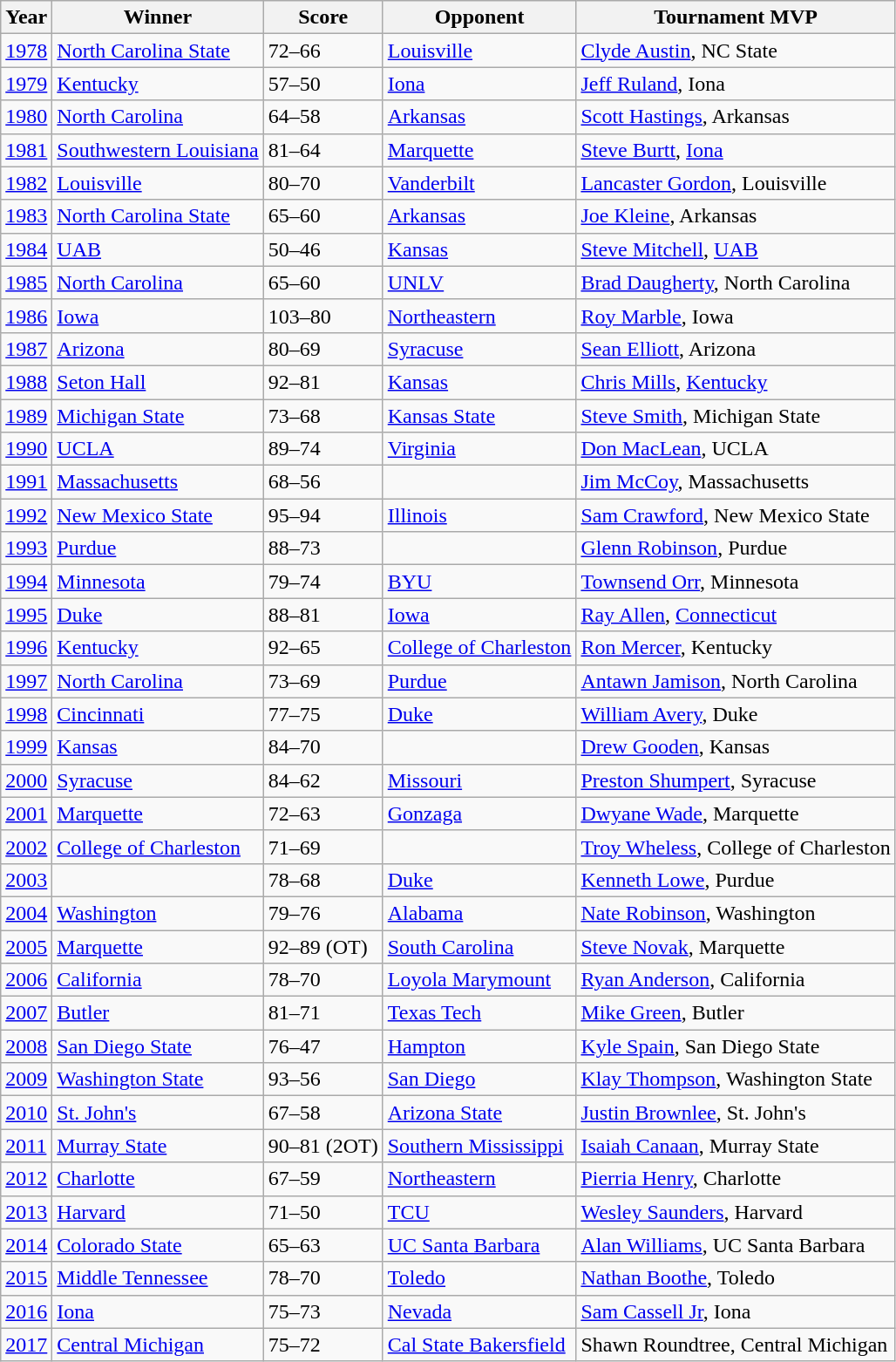<table class="wikitable">
<tr>
<th>Year</th>
<th>Winner</th>
<th>Score</th>
<th>Opponent</th>
<th>Tournament MVP</th>
</tr>
<tr>
<td><a href='#'>1978</a></td>
<td><a href='#'>North Carolina State</a></td>
<td>72–66</td>
<td><a href='#'>Louisville</a></td>
<td><a href='#'>Clyde Austin</a>, NC State</td>
</tr>
<tr>
<td><a href='#'>1979</a></td>
<td><a href='#'>Kentucky</a></td>
<td>57–50</td>
<td><a href='#'>Iona</a></td>
<td><a href='#'>Jeff Ruland</a>, Iona</td>
</tr>
<tr>
<td><a href='#'>1980</a></td>
<td><a href='#'>North Carolina</a></td>
<td>64–58</td>
<td><a href='#'>Arkansas</a></td>
<td><a href='#'>Scott Hastings</a>, Arkansas</td>
</tr>
<tr>
<td><a href='#'>1981</a></td>
<td><a href='#'>Southwestern Louisiana</a></td>
<td>81–64</td>
<td><a href='#'>Marquette</a></td>
<td><a href='#'>Steve Burtt</a>, <a href='#'>Iona</a></td>
</tr>
<tr>
<td><a href='#'>1982</a></td>
<td><a href='#'>Louisville</a></td>
<td>80–70</td>
<td><a href='#'>Vanderbilt</a></td>
<td><a href='#'>Lancaster Gordon</a>, Louisville</td>
</tr>
<tr>
<td><a href='#'>1983</a></td>
<td><a href='#'>North Carolina State</a></td>
<td>65–60</td>
<td><a href='#'>Arkansas</a></td>
<td><a href='#'>Joe Kleine</a>, Arkansas</td>
</tr>
<tr>
<td><a href='#'>1984</a></td>
<td><a href='#'>UAB</a></td>
<td>50–46</td>
<td><a href='#'>Kansas</a></td>
<td><a href='#'>Steve Mitchell</a>, <a href='#'>UAB</a></td>
</tr>
<tr>
<td><a href='#'>1985</a></td>
<td><a href='#'>North Carolina</a></td>
<td>65–60</td>
<td><a href='#'>UNLV</a></td>
<td><a href='#'>Brad Daugherty</a>, North Carolina</td>
</tr>
<tr>
<td><a href='#'>1986</a></td>
<td><a href='#'>Iowa</a></td>
<td>103–80</td>
<td><a href='#'>Northeastern</a></td>
<td><a href='#'>Roy Marble</a>, Iowa</td>
</tr>
<tr>
<td><a href='#'>1987</a></td>
<td><a href='#'>Arizona</a></td>
<td>80–69</td>
<td><a href='#'>Syracuse</a></td>
<td><a href='#'>Sean Elliott</a>, Arizona</td>
</tr>
<tr>
<td><a href='#'>1988</a></td>
<td><a href='#'>Seton Hall</a></td>
<td>92–81</td>
<td><a href='#'>Kansas</a></td>
<td><a href='#'>Chris Mills</a>, <a href='#'>Kentucky</a></td>
</tr>
<tr>
<td><a href='#'>1989</a></td>
<td><a href='#'>Michigan State</a></td>
<td>73–68</td>
<td><a href='#'>Kansas State</a></td>
<td><a href='#'>Steve Smith</a>, Michigan State</td>
</tr>
<tr>
<td><a href='#'>1990</a></td>
<td><a href='#'>UCLA</a></td>
<td>89–74</td>
<td><a href='#'>Virginia</a></td>
<td><a href='#'>Don MacLean</a>, UCLA</td>
</tr>
<tr>
<td><a href='#'>1991</a></td>
<td><a href='#'>Massachusetts</a></td>
<td>68–56</td>
<td></td>
<td><a href='#'>Jim McCoy</a>, Massachusetts</td>
</tr>
<tr>
<td><a href='#'>1992</a></td>
<td><a href='#'>New Mexico State</a></td>
<td>95–94</td>
<td><a href='#'>Illinois</a></td>
<td><a href='#'>Sam Crawford</a>, New Mexico State</td>
</tr>
<tr>
<td><a href='#'>1993</a></td>
<td><a href='#'>Purdue</a></td>
<td>88–73</td>
<td></td>
<td><a href='#'>Glenn Robinson</a>, Purdue</td>
</tr>
<tr>
<td><a href='#'>1994</a></td>
<td><a href='#'>Minnesota</a></td>
<td>79–74</td>
<td><a href='#'>BYU</a></td>
<td><a href='#'>Townsend Orr</a>, Minnesota</td>
</tr>
<tr>
<td><a href='#'>1995</a></td>
<td><a href='#'>Duke</a></td>
<td>88–81</td>
<td><a href='#'>Iowa</a></td>
<td><a href='#'>Ray Allen</a>, <a href='#'>Connecticut</a></td>
</tr>
<tr>
<td><a href='#'>1996</a></td>
<td><a href='#'>Kentucky</a></td>
<td>92–65</td>
<td><a href='#'>College of Charleston</a></td>
<td><a href='#'>Ron Mercer</a>, Kentucky</td>
</tr>
<tr>
<td><a href='#'>1997</a></td>
<td><a href='#'>North Carolina</a></td>
<td>73–69</td>
<td><a href='#'>Purdue</a></td>
<td><a href='#'>Antawn Jamison</a>, North Carolina</td>
</tr>
<tr>
<td><a href='#'>1998</a></td>
<td><a href='#'>Cincinnati</a></td>
<td>77–75</td>
<td><a href='#'>Duke</a></td>
<td><a href='#'>William Avery</a>, Duke</td>
</tr>
<tr>
<td><a href='#'>1999</a></td>
<td><a href='#'>Kansas</a></td>
<td>84–70</td>
<td></td>
<td><a href='#'>Drew Gooden</a>, Kansas</td>
</tr>
<tr>
<td><a href='#'>2000</a></td>
<td><a href='#'>Syracuse</a></td>
<td>84–62</td>
<td><a href='#'>Missouri</a></td>
<td><a href='#'>Preston Shumpert</a>, Syracuse</td>
</tr>
<tr>
<td><a href='#'>2001</a></td>
<td><a href='#'>Marquette</a></td>
<td>72–63</td>
<td><a href='#'>Gonzaga</a></td>
<td><a href='#'>Dwyane Wade</a>, Marquette</td>
</tr>
<tr>
<td><a href='#'>2002</a></td>
<td><a href='#'>College of Charleston</a></td>
<td>71–69</td>
<td></td>
<td><a href='#'>Troy Wheless</a>, College of Charleston</td>
</tr>
<tr>
<td><a href='#'>2003</a></td>
<td></td>
<td>78–68</td>
<td><a href='#'>Duke</a></td>
<td><a href='#'>Kenneth Lowe</a>, Purdue</td>
</tr>
<tr>
<td><a href='#'>2004</a></td>
<td><a href='#'>Washington</a></td>
<td>79–76</td>
<td><a href='#'>Alabama</a></td>
<td><a href='#'>Nate Robinson</a>, Washington</td>
</tr>
<tr>
<td><a href='#'>2005</a></td>
<td><a href='#'>Marquette</a></td>
<td>92–89 (OT)</td>
<td><a href='#'>South Carolina</a></td>
<td><a href='#'>Steve Novak</a>, Marquette</td>
</tr>
<tr>
<td><a href='#'>2006</a></td>
<td><a href='#'>California</a></td>
<td>78–70</td>
<td><a href='#'>Loyola Marymount</a></td>
<td><a href='#'>Ryan Anderson</a>, California</td>
</tr>
<tr>
<td><a href='#'>2007</a></td>
<td><a href='#'>Butler</a></td>
<td>81–71</td>
<td><a href='#'>Texas Tech</a></td>
<td><a href='#'>Mike Green</a>, Butler</td>
</tr>
<tr>
<td><a href='#'>2008</a></td>
<td><a href='#'>San Diego State</a></td>
<td>76–47</td>
<td><a href='#'>Hampton</a></td>
<td><a href='#'>Kyle Spain</a>, San Diego State</td>
</tr>
<tr>
<td><a href='#'>2009</a></td>
<td><a href='#'>Washington State</a></td>
<td>93–56</td>
<td><a href='#'>San Diego</a></td>
<td><a href='#'>Klay Thompson</a>, Washington State</td>
</tr>
<tr>
<td><a href='#'>2010</a></td>
<td><a href='#'>St. John's</a></td>
<td>67–58</td>
<td><a href='#'>Arizona State</a></td>
<td><a href='#'>Justin Brownlee</a>, St. John's</td>
</tr>
<tr>
<td><a href='#'>2011</a></td>
<td><a href='#'>Murray State</a></td>
<td>90–81 (2OT)</td>
<td><a href='#'>Southern Mississippi</a></td>
<td><a href='#'>Isaiah Canaan</a>, Murray State</td>
</tr>
<tr>
<td><a href='#'>2012</a></td>
<td><a href='#'>Charlotte</a></td>
<td>67–59</td>
<td><a href='#'>Northeastern</a></td>
<td><a href='#'>Pierria Henry</a>, Charlotte</td>
</tr>
<tr>
<td><a href='#'>2013</a></td>
<td><a href='#'>Harvard</a></td>
<td>71–50</td>
<td><a href='#'>TCU</a></td>
<td><a href='#'>Wesley Saunders</a>, Harvard</td>
</tr>
<tr>
<td><a href='#'>2014</a></td>
<td><a href='#'>Colorado State</a></td>
<td>65–63</td>
<td><a href='#'>UC Santa Barbara</a></td>
<td><a href='#'>Alan Williams</a>, UC Santa Barbara</td>
</tr>
<tr>
<td><a href='#'>2015</a></td>
<td><a href='#'>Middle Tennessee</a></td>
<td>78–70</td>
<td><a href='#'>Toledo</a></td>
<td><a href='#'>Nathan Boothe</a>, Toledo</td>
</tr>
<tr>
<td><a href='#'>2016</a></td>
<td><a href='#'>Iona</a></td>
<td>75–73</td>
<td><a href='#'>Nevada</a></td>
<td><a href='#'>Sam Cassell Jr</a>, Iona</td>
</tr>
<tr>
<td><a href='#'>2017</a></td>
<td><a href='#'>Central Michigan</a></td>
<td>75–72</td>
<td><a href='#'>Cal State Bakersfield</a></td>
<td>Shawn Roundtree, Central Michigan</td>
</tr>
</table>
